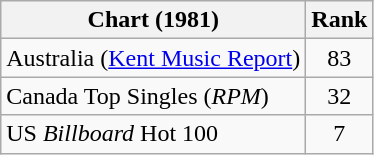<table class="wikitable sortable">
<tr>
<th align="left">Chart (1981)</th>
<th style="text-align:center;">Rank</th>
</tr>
<tr>
<td>Australia (<a href='#'>Kent Music Report</a>)</td>
<td style="text-align:center;">83</td>
</tr>
<tr>
<td>Canada Top Singles (<em>RPM</em>)</td>
<td style="text-align:center;">32</td>
</tr>
<tr>
<td>US <em>Billboard</em> Hot 100</td>
<td style="text-align:center;">7</td>
</tr>
</table>
